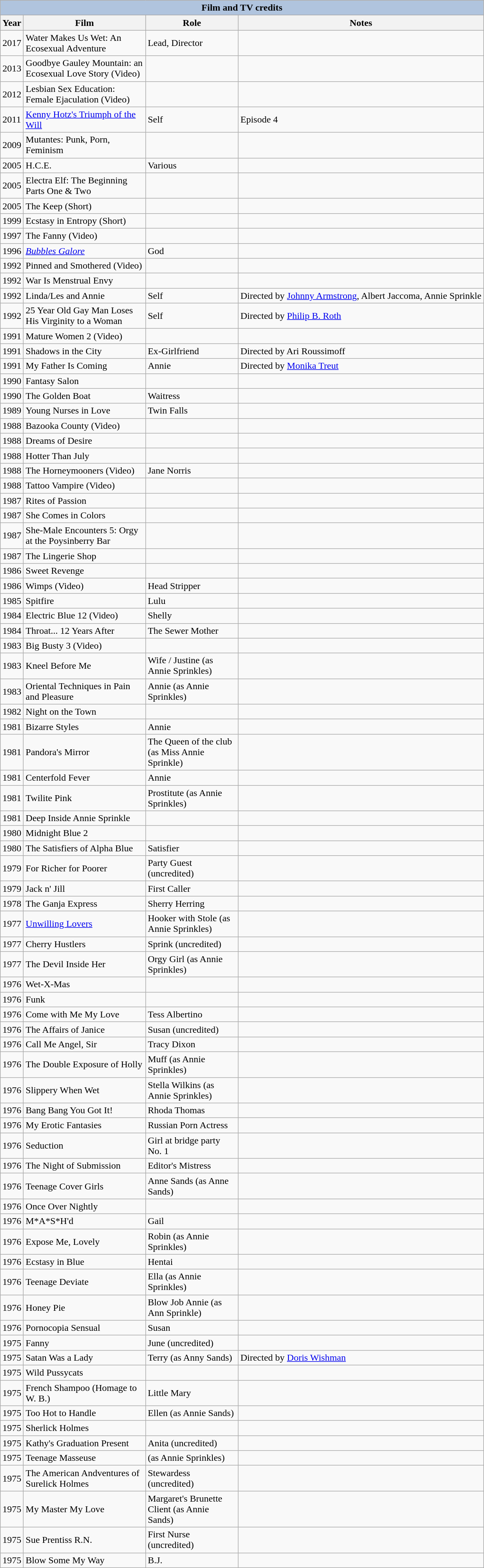<table class="wikitable">
<tr style="background:#ccc; text-align:center;">
<th colspan="4" style="background: LightSteelBlue;">Film and TV credits</th>
</tr>
<tr style="background:#ccc; text-align:center;">
<th style="text-align:center;">Year</th>
<th style="width:200px;">Film</th>
<th style="width:150px;">Role</th>
<th>Notes</th>
</tr>
<tr>
<td>2017</td>
<td>Water Makes Us Wet: An Ecosexual Adventure</td>
<td>Lead, Director</td>
<td></td>
</tr>
<tr>
<td>2013</td>
<td>Goodbye Gauley Mountain: an Ecosexual Love Story (Video)</td>
<td></td>
<td></td>
</tr>
<tr>
<td>2012</td>
<td>Lesbian Sex Education: Female Ejaculation (Video)</td>
<td></td>
<td></td>
</tr>
<tr>
<td>2011</td>
<td><a href='#'>Kenny Hotz's Triumph of the Will</a></td>
<td>Self</td>
<td>Episode 4</td>
</tr>
<tr>
<td>2009</td>
<td>Mutantes: Punk, Porn, Feminism</td>
<td></td>
<td></td>
</tr>
<tr>
<td>2005</td>
<td>H.C.E.</td>
<td>Various</td>
<td></td>
</tr>
<tr>
<td>2005</td>
<td>Electra Elf: The Beginning Parts One & Two</td>
<td></td>
<td></td>
</tr>
<tr>
<td>2005</td>
<td>The Keep (Short)</td>
<td></td>
<td></td>
</tr>
<tr>
<td>1999</td>
<td>Ecstasy in Entropy (Short)</td>
<td></td>
<td></td>
</tr>
<tr>
<td>1997</td>
<td>The Fanny (Video)</td>
<td></td>
<td></td>
</tr>
<tr>
<td>1996</td>
<td><em><a href='#'>Bubbles Galore</a></em></td>
<td>God</td>
<td></td>
</tr>
<tr>
<td>1992</td>
<td>Pinned and Smothered (Video)</td>
<td></td>
<td></td>
</tr>
<tr>
<td>1992</td>
<td>War Is Menstrual Envy</td>
<td></td>
<td></td>
</tr>
<tr>
<td>1992</td>
<td>Linda/Les and Annie</td>
<td>Self</td>
<td>Directed by <a href='#'>Johnny Armstrong</a>, Albert Jaccoma, Annie Sprinkle</td>
</tr>
<tr>
<td>1992</td>
<td>25 Year Old Gay Man Loses His Virginity to a Woman</td>
<td>Self</td>
<td>Directed by <a href='#'>Philip B. Roth</a></td>
</tr>
<tr>
<td>1991</td>
<td>Mature Women 2 (Video)</td>
<td></td>
<td></td>
</tr>
<tr>
<td>1991</td>
<td>Shadows in the City</td>
<td>Ex-Girlfriend</td>
<td>Directed by Ari Roussimoff</td>
</tr>
<tr>
<td>1991</td>
<td>My Father Is Coming</td>
<td>Annie</td>
<td>Directed by <a href='#'>Monika Treut</a></td>
</tr>
<tr>
<td>1990</td>
<td>Fantasy Salon</td>
<td></td>
<td></td>
</tr>
<tr>
<td>1990</td>
<td>The Golden Boat</td>
<td>Waitress</td>
<td></td>
</tr>
<tr>
<td>1989</td>
<td>Young Nurses in Love</td>
<td>Twin Falls</td>
<td></td>
</tr>
<tr>
<td>1988</td>
<td>Bazooka County (Video)</td>
<td></td>
<td></td>
</tr>
<tr>
<td>1988</td>
<td>Dreams of Desire</td>
<td></td>
<td></td>
</tr>
<tr>
<td>1988</td>
<td>Hotter Than July</td>
<td></td>
<td></td>
</tr>
<tr>
<td>1988</td>
<td>The Horneymooners (Video)</td>
<td>Jane Norris</td>
<td></td>
</tr>
<tr>
<td>1988</td>
<td>Tattoo Vampire (Video)</td>
<td></td>
<td></td>
</tr>
<tr>
<td>1987</td>
<td>Rites of Passion</td>
<td></td>
<td></td>
</tr>
<tr>
<td>1987</td>
<td>She Comes in Colors</td>
<td></td>
<td></td>
</tr>
<tr>
<td>1987</td>
<td>She-Male Encounters 5: Orgy at the Poysinberry Bar</td>
<td></td>
<td></td>
</tr>
<tr>
<td>1987</td>
<td>The Lingerie Shop</td>
<td></td>
<td></td>
</tr>
<tr>
<td>1986</td>
<td>Sweet Revenge</td>
<td></td>
<td></td>
</tr>
<tr>
<td>1986</td>
<td>Wimps (Video)</td>
<td>Head Stripper</td>
<td></td>
</tr>
<tr>
<td>1985</td>
<td>Spitfire</td>
<td>Lulu</td>
<td></td>
</tr>
<tr>
<td>1984</td>
<td>Electric Blue 12 (Video)</td>
<td>Shelly</td>
<td></td>
</tr>
<tr>
<td>1984</td>
<td>Throat... 12 Years After</td>
<td>The Sewer Mother</td>
<td></td>
</tr>
<tr>
<td>1983</td>
<td>Big Busty 3 (Video)</td>
<td></td>
<td></td>
</tr>
<tr>
<td>1983</td>
<td>Kneel Before Me</td>
<td>Wife / Justine (as Annie Sprinkles)</td>
<td></td>
</tr>
<tr>
<td>1983</td>
<td>Oriental Techniques in Pain and Pleasure</td>
<td>Annie (as Annie Sprinkles)</td>
<td></td>
</tr>
<tr>
<td>1982</td>
<td>Night on the Town</td>
<td></td>
<td></td>
</tr>
<tr>
<td>1981</td>
<td>Bizarre Styles</td>
<td>Annie</td>
<td></td>
</tr>
<tr>
<td>1981</td>
<td>Pandora's Mirror</td>
<td>The Queen of the club (as Miss Annie Sprinkle)</td>
<td></td>
</tr>
<tr>
<td>1981</td>
<td>Centerfold Fever</td>
<td>Annie</td>
<td></td>
</tr>
<tr>
<td>1981</td>
<td>Twilite Pink</td>
<td>Prostitute (as Annie Sprinkles)</td>
<td></td>
</tr>
<tr>
<td>1981</td>
<td>Deep Inside Annie Sprinkle</td>
<td></td>
<td></td>
</tr>
<tr>
<td>1980</td>
<td>Midnight Blue 2</td>
<td></td>
<td></td>
</tr>
<tr>
<td>1980</td>
<td>The Satisfiers of Alpha Blue</td>
<td>Satisfier</td>
<td></td>
</tr>
<tr>
<td>1979</td>
<td>For Richer for Poorer</td>
<td>Party Guest (uncredited)</td>
<td></td>
</tr>
<tr>
<td>1979</td>
<td>Jack n' Jill</td>
<td>First Caller</td>
<td></td>
</tr>
<tr>
<td>1978</td>
<td>The Ganja Express</td>
<td>Sherry Herring</td>
<td></td>
</tr>
<tr>
<td>1977</td>
<td><a href='#'>Unwilling Lovers</a></td>
<td>Hooker with Stole (as Annie Sprinkles)</td>
<td></td>
</tr>
<tr>
<td>1977</td>
<td>Cherry Hustlers</td>
<td>Sprink (uncredited)</td>
<td></td>
</tr>
<tr>
<td>1977</td>
<td>The Devil Inside Her</td>
<td>Orgy Girl (as Annie Sprinkles)</td>
<td></td>
</tr>
<tr>
<td>1976</td>
<td>Wet-X-Mas</td>
<td></td>
<td></td>
</tr>
<tr>
<td>1976</td>
<td>Funk</td>
<td></td>
<td></td>
</tr>
<tr>
<td>1976</td>
<td>Come with Me My Love</td>
<td>Tess Albertino</td>
<td></td>
</tr>
<tr>
<td>1976</td>
<td>The Affairs of Janice</td>
<td>Susan (uncredited)</td>
<td></td>
</tr>
<tr>
<td>1976</td>
<td>Call Me Angel, Sir</td>
<td>Tracy Dixon</td>
<td></td>
</tr>
<tr>
<td>1976</td>
<td>The Double Exposure of Holly</td>
<td>Muff (as Annie Sprinkles)</td>
<td></td>
</tr>
<tr>
<td>1976</td>
<td>Slippery When Wet</td>
<td>Stella Wilkins (as Annie Sprinkles)</td>
<td></td>
</tr>
<tr>
<td>1976</td>
<td>Bang Bang You Got It!</td>
<td>Rhoda Thomas</td>
<td></td>
</tr>
<tr>
<td>1976</td>
<td>My Erotic Fantasies</td>
<td>Russian Porn Actress</td>
<td></td>
</tr>
<tr>
<td>1976</td>
<td>Seduction</td>
<td>Girl at bridge party No. 1</td>
<td></td>
</tr>
<tr>
<td>1976</td>
<td>The Night of Submission</td>
<td>Editor's Mistress</td>
<td></td>
</tr>
<tr>
<td>1976</td>
<td>Teenage Cover Girls</td>
<td>Anne Sands (as Anne Sands)</td>
<td></td>
</tr>
<tr>
<td>1976</td>
<td>Once Over Nightly</td>
<td></td>
<td></td>
</tr>
<tr>
<td>1976</td>
<td>M*A*S*H'd</td>
<td>Gail</td>
<td></td>
</tr>
<tr>
<td>1976</td>
<td>Expose Me, Lovely</td>
<td>Robin (as Annie Sprinkles)</td>
<td></td>
</tr>
<tr>
<td>1976</td>
<td>Ecstasy in Blue</td>
<td>Hentai</td>
<td></td>
</tr>
<tr>
<td>1976</td>
<td>Teenage Deviate</td>
<td>Ella (as Annie Sprinkles)</td>
<td></td>
</tr>
<tr>
<td>1976</td>
<td>Honey Pie</td>
<td>Blow Job Annie (as Ann Sprinkle)</td>
<td></td>
</tr>
<tr>
<td>1976</td>
<td>Pornocopia Sensual</td>
<td>Susan</td>
<td></td>
</tr>
<tr>
<td>1975</td>
<td>Fanny</td>
<td>June (uncredited)</td>
<td></td>
</tr>
<tr>
<td>1975</td>
<td>Satan Was a Lady</td>
<td>Terry (as Anny Sands)</td>
<td>Directed by <a href='#'>Doris Wishman</a></td>
</tr>
<tr>
<td>1975</td>
<td>Wild Pussycats</td>
<td></td>
<td></td>
</tr>
<tr>
<td>1975</td>
<td>French Shampoo (Homage to W. B.)</td>
<td>Little Mary</td>
<td></td>
</tr>
<tr>
<td>1975</td>
<td>Too Hot to Handle</td>
<td>Ellen (as Annie Sands)</td>
<td></td>
</tr>
<tr>
<td>1975</td>
<td>Sherlick Holmes</td>
<td></td>
<td></td>
</tr>
<tr>
<td>1975</td>
<td>Kathy's Graduation Present</td>
<td>Anita (uncredited)</td>
<td></td>
</tr>
<tr>
<td>1975</td>
<td>Teenage Masseuse</td>
<td>(as Annie Sprinkles)</td>
<td></td>
</tr>
<tr>
<td>1975</td>
<td>The American Andventures of Surelick Holmes</td>
<td>Stewardess (uncredited)</td>
<td></td>
</tr>
<tr>
<td>1975</td>
<td>My Master My Love</td>
<td>Margaret's Brunette Client (as Annie Sands)</td>
<td></td>
</tr>
<tr>
<td>1975</td>
<td>Sue Prentiss R.N.</td>
<td>First Nurse (uncredited)</td>
<td></td>
</tr>
<tr>
<td>1975</td>
<td>Blow Some My Way</td>
<td>B.J.</td>
<td></td>
</tr>
</table>
